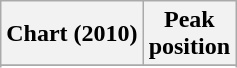<table class="wikitable sortable plainrowheaders" style="text-align:center">
<tr>
<th scope="col">Chart (2010)</th>
<th scope="col">Peak<br>position</th>
</tr>
<tr>
</tr>
<tr>
</tr>
</table>
